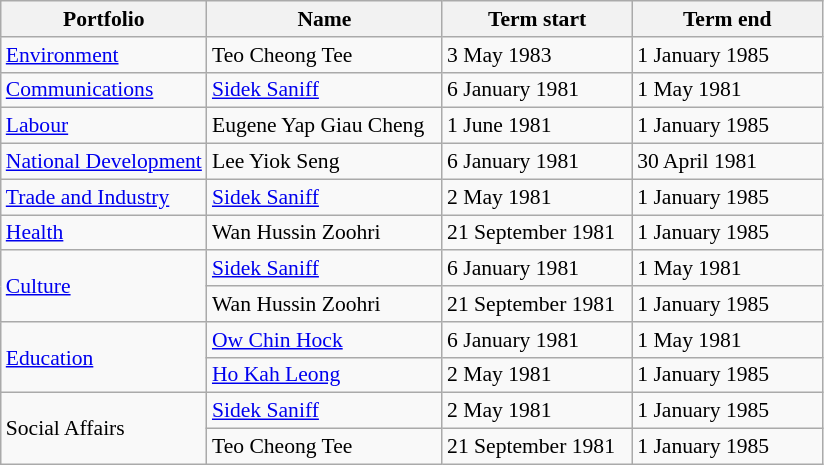<table class="wikitable unsortable" style="font-size: 90%;">
<tr>
<th scope="col">Portfolio</th>
<th scope="col" width="150px">Name</th>
<th scope="col" width="120px">Term start</th>
<th scope="col" width="120px">Term end</th>
</tr>
<tr>
<td><a href='#'>Environment</a></td>
<td>Teo Cheong Tee</td>
<td>3 May 1983</td>
<td>1 January 1985</td>
</tr>
<tr>
<td><a href='#'>Communications</a></td>
<td><a href='#'>Sidek Saniff</a></td>
<td>6 January 1981</td>
<td>1 May 1981</td>
</tr>
<tr>
<td><a href='#'>Labour</a></td>
<td>Eugene Yap Giau Cheng</td>
<td>1 June 1981</td>
<td>1 January 1985</td>
</tr>
<tr>
<td><a href='#'>National Development</a></td>
<td>Lee Yiok Seng</td>
<td>6 January 1981</td>
<td>30 April 1981</td>
</tr>
<tr>
<td><a href='#'>Trade and Industry</a></td>
<td><a href='#'>Sidek Saniff</a></td>
<td>2 May 1981</td>
<td>1 January 1985</td>
</tr>
<tr>
<td><a href='#'>Health</a></td>
<td>Wan Hussin Zoohri</td>
<td>21 September 1981</td>
<td>1 January 1985</td>
</tr>
<tr>
<td rowspan="2"><a href='#'>Culture</a></td>
<td><a href='#'>Sidek Saniff</a></td>
<td>6 January 1981</td>
<td>1 May 1981</td>
</tr>
<tr>
<td>Wan Hussin Zoohri</td>
<td>21 September 1981</td>
<td>1 January 1985</td>
</tr>
<tr>
<td rowspan="2"><a href='#'>Education</a></td>
<td><a href='#'>Ow Chin Hock</a></td>
<td>6 January 1981</td>
<td>1 May 1981</td>
</tr>
<tr>
<td><a href='#'>Ho Kah Leong</a></td>
<td>2 May 1981</td>
<td>1 January 1985</td>
</tr>
<tr>
<td rowspan="2">Social Affairs</td>
<td><a href='#'>Sidek Saniff</a></td>
<td>2 May 1981</td>
<td>1 January 1985</td>
</tr>
<tr>
<td>Teo Cheong Tee</td>
<td>21 September 1981</td>
<td>1 January 1985</td>
</tr>
</table>
